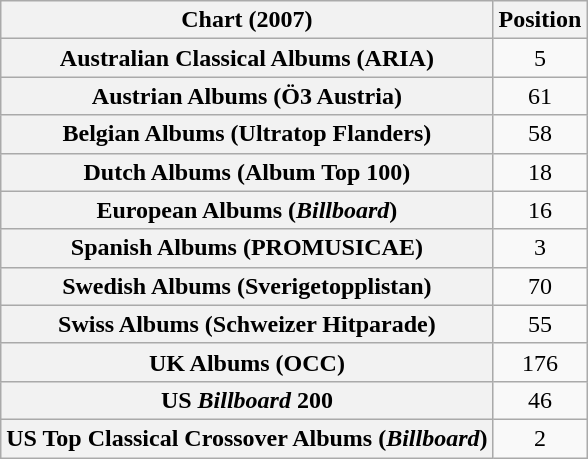<table class="wikitable sortable plainrowheaders" style="text-align:center">
<tr>
<th scope="col">Chart (2007)</th>
<th scope="col">Position</th>
</tr>
<tr>
<th scope="row">Australian Classical Albums (ARIA)</th>
<td>5</td>
</tr>
<tr>
<th scope="row">Austrian Albums (Ö3 Austria)</th>
<td>61</td>
</tr>
<tr>
<th scope="row">Belgian Albums (Ultratop Flanders)</th>
<td>58</td>
</tr>
<tr>
<th scope="row">Dutch Albums (Album Top 100)</th>
<td>18</td>
</tr>
<tr>
<th scope="row">European Albums (<em>Billboard</em>)</th>
<td>16</td>
</tr>
<tr>
<th scope="row">Spanish Albums (PROMUSICAE)</th>
<td>3</td>
</tr>
<tr>
<th scope="row">Swedish Albums (Sverigetopplistan)</th>
<td>70</td>
</tr>
<tr>
<th scope="row">Swiss Albums (Schweizer Hitparade)</th>
<td>55</td>
</tr>
<tr>
<th scope="row">UK Albums (OCC)</th>
<td>176</td>
</tr>
<tr>
<th scope="row">US <em>Billboard</em> 200</th>
<td>46</td>
</tr>
<tr>
<th scope="row">US Top Classical Crossover Albums (<em>Billboard</em>)</th>
<td>2</td>
</tr>
</table>
